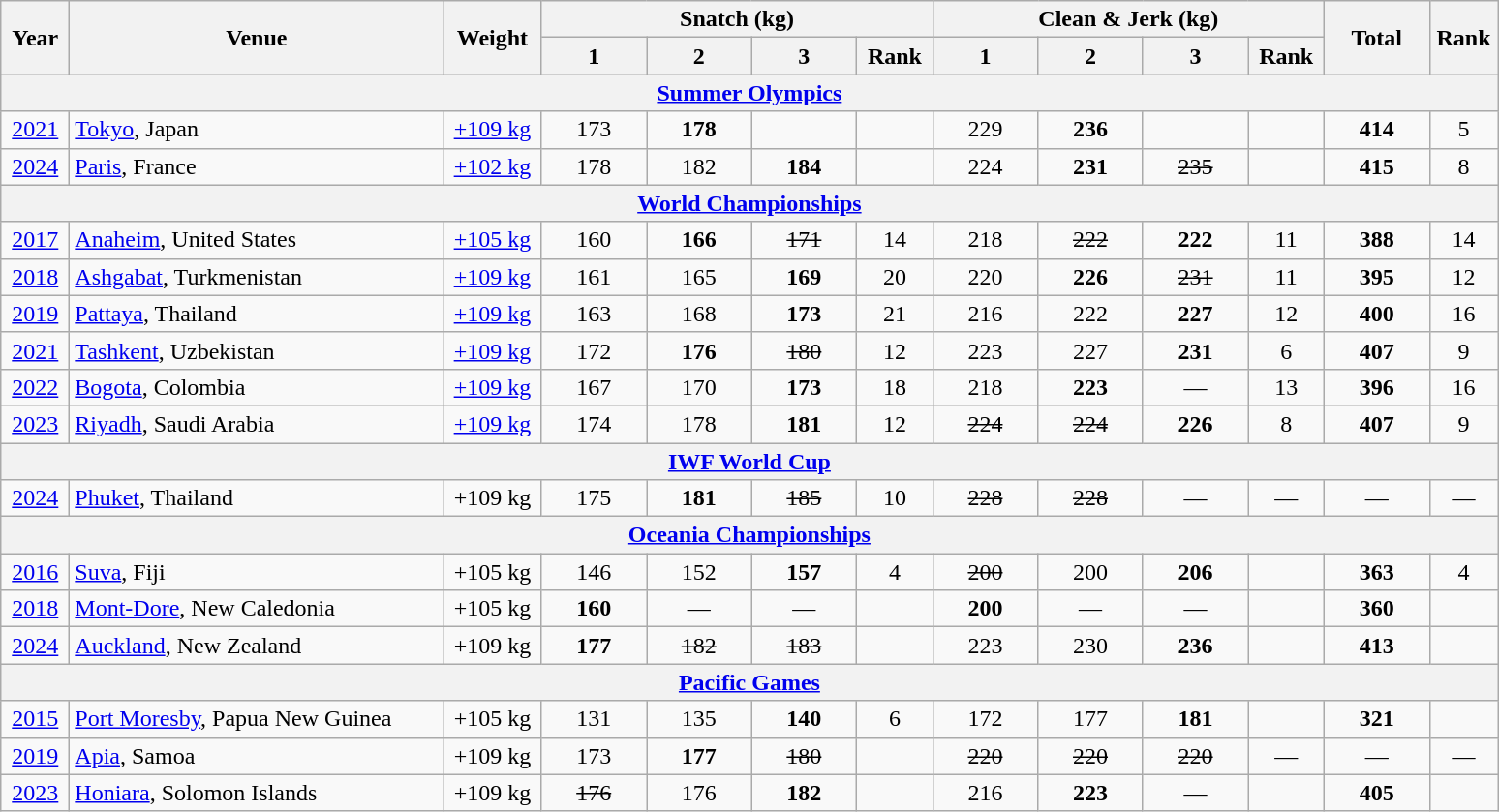<table class = "wikitable" style="text-align:center;">
<tr>
<th rowspan=2 width=40>Year</th>
<th rowspan=2 width=250>Venue</th>
<th rowspan=2 width=60>Weight</th>
<th colspan=4>Snatch (kg)</th>
<th colspan=4>Clean & Jerk (kg)</th>
<th rowspan=2 width=65>Total</th>
<th rowspan=2 width=40>Rank</th>
</tr>
<tr>
<th width=65>1</th>
<th width=65>2</th>
<th width=65>3</th>
<th width=45>Rank</th>
<th width=65>1</th>
<th width=65>2</th>
<th width=65>3</th>
<th width=45>Rank</th>
</tr>
<tr>
<th colspan=13><a href='#'>Summer Olympics</a></th>
</tr>
<tr>
<td><a href='#'>2021</a></td>
<td align=left><a href='#'>Tokyo</a>, Japan</td>
<td><a href='#'>+109 kg</a></td>
<td>173</td>
<td><strong>178</strong></td>
<td></td>
<td></td>
<td>229</td>
<td><strong>236</strong></td>
<td></td>
<td></td>
<td><strong>414</strong></td>
<td>5</td>
</tr>
<tr>
<td><a href='#'>2024</a></td>
<td align=left><a href='#'>Paris</a>, France</td>
<td><a href='#'>+102 kg</a></td>
<td>178</td>
<td>182</td>
<td><strong>184</strong></td>
<td></td>
<td>224</td>
<td><strong>231</strong></td>
<td><s>235</s></td>
<td></td>
<td><strong>415</strong></td>
<td>8</td>
</tr>
<tr>
<th colspan=13><a href='#'>World Championships</a></th>
</tr>
<tr>
<td><a href='#'>2017</a></td>
<td align=left><a href='#'>Anaheim</a>, United States</td>
<td><a href='#'>+105 kg</a></td>
<td>160</td>
<td><strong>166</strong></td>
<td><s>171</s></td>
<td>14</td>
<td>218</td>
<td><s>222</s></td>
<td><strong>222</strong></td>
<td>11</td>
<td><strong>388</strong></td>
<td>14</td>
</tr>
<tr>
<td><a href='#'>2018</a></td>
<td align=left><a href='#'>Ashgabat</a>, Turkmenistan</td>
<td><a href='#'>+109 kg</a></td>
<td>161</td>
<td>165</td>
<td><strong>169</strong></td>
<td>20</td>
<td>220</td>
<td><strong>226</strong></td>
<td><s>231 </s></td>
<td>11</td>
<td><strong>395</strong></td>
<td>12</td>
</tr>
<tr>
<td><a href='#'>2019</a></td>
<td align=left><a href='#'>Pattaya</a>, Thailand</td>
<td><a href='#'>+109 kg</a></td>
<td>163</td>
<td>168</td>
<td><strong>173</strong></td>
<td>21</td>
<td>216</td>
<td>222</td>
<td><strong>227</strong></td>
<td>12</td>
<td><strong>400</strong></td>
<td>16</td>
</tr>
<tr>
<td><a href='#'>2021</a></td>
<td align=left><a href='#'>Tashkent</a>, Uzbekistan</td>
<td><a href='#'>+109 kg</a></td>
<td>172</td>
<td><strong>176</strong></td>
<td><s>180</s></td>
<td>12</td>
<td>223</td>
<td>227</td>
<td><strong>231</strong></td>
<td>6</td>
<td><strong>407</strong></td>
<td>9</td>
</tr>
<tr>
<td><a href='#'>2022</a></td>
<td align=left><a href='#'>Bogota</a>, Colombia</td>
<td><a href='#'>+109 kg</a></td>
<td>167</td>
<td>170</td>
<td><strong>173</strong></td>
<td>18</td>
<td>218</td>
<td><strong>223</strong></td>
<td>—</td>
<td>13</td>
<td><strong>396</strong></td>
<td>16</td>
</tr>
<tr>
<td><a href='#'>2023</a></td>
<td align=left><a href='#'>Riyadh</a>, Saudi Arabia</td>
<td><a href='#'>+109 kg</a></td>
<td>174</td>
<td>178</td>
<td><strong>181</strong></td>
<td>12</td>
<td><s>224</s></td>
<td><s>224</s></td>
<td><strong>226</strong></td>
<td>8</td>
<td><strong>407</strong></td>
<td>9</td>
</tr>
<tr>
<th colspan=13><a href='#'>IWF World Cup</a></th>
</tr>
<tr>
<td><a href='#'>2024</a></td>
<td align=left><a href='#'>Phuket</a>, Thailand</td>
<td>+109 kg</td>
<td>175</td>
<td><strong>181</strong></td>
<td><s>185</s></td>
<td>10</td>
<td><s>228</s></td>
<td><s>228</s></td>
<td>—</td>
<td>—</td>
<td>—</td>
<td>—</td>
</tr>
<tr>
<th colspan=13><a href='#'>Oceania Championships</a></th>
</tr>
<tr>
<td><a href='#'>2016</a></td>
<td align=left><a href='#'>Suva</a>, Fiji</td>
<td>+105 kg</td>
<td>146</td>
<td>152</td>
<td><strong>157</strong></td>
<td>4</td>
<td><s>200</s></td>
<td>200</td>
<td><strong>206</strong></td>
<td></td>
<td><strong>363</strong></td>
<td>4</td>
</tr>
<tr>
<td><a href='#'>2018</a></td>
<td align=left><a href='#'>Mont-Dore</a>, New Caledonia</td>
<td>+105 kg</td>
<td><strong>160</strong></td>
<td>—</td>
<td>—</td>
<td></td>
<td><strong>200</strong></td>
<td>—</td>
<td>—</td>
<td></td>
<td><strong>360</strong></td>
<td></td>
</tr>
<tr>
<td><a href='#'>2024</a></td>
<td align=left><a href='#'>Auckland</a>, New Zealand</td>
<td>+109 kg</td>
<td><strong>177</strong></td>
<td><s>182</s></td>
<td><s>183</s></td>
<td></td>
<td>223</td>
<td>230</td>
<td><strong>236</strong></td>
<td></td>
<td><strong>413</strong></td>
<td></td>
</tr>
<tr>
<th colspan=13><a href='#'>Pacific Games</a></th>
</tr>
<tr>
<td><a href='#'>2015</a></td>
<td align=left><a href='#'>Port Moresby</a>, Papua New Guinea</td>
<td>+105 kg</td>
<td>131</td>
<td>135</td>
<td><strong>140</strong></td>
<td>6</td>
<td>172</td>
<td>177</td>
<td><strong>181</strong></td>
<td></td>
<td><strong>321</strong></td>
<td></td>
</tr>
<tr>
<td><a href='#'>2019</a></td>
<td align=left><a href='#'>Apia</a>, Samoa</td>
<td>+109 kg</td>
<td>173</td>
<td><strong>177</strong></td>
<td><s>180</s></td>
<td></td>
<td><s>220</s></td>
<td><s>220</s></td>
<td><s>220</s></td>
<td>—</td>
<td>—</td>
<td>—</td>
</tr>
<tr>
<td><a href='#'>2023</a></td>
<td align=left><a href='#'>Honiara</a>, Solomon Islands</td>
<td>+109 kg</td>
<td><s>176</s></td>
<td>176</td>
<td><strong>182</strong></td>
<td></td>
<td>216</td>
<td><strong>223</strong></td>
<td>—</td>
<td></td>
<td><strong>405</strong></td>
<td></td>
</tr>
</table>
